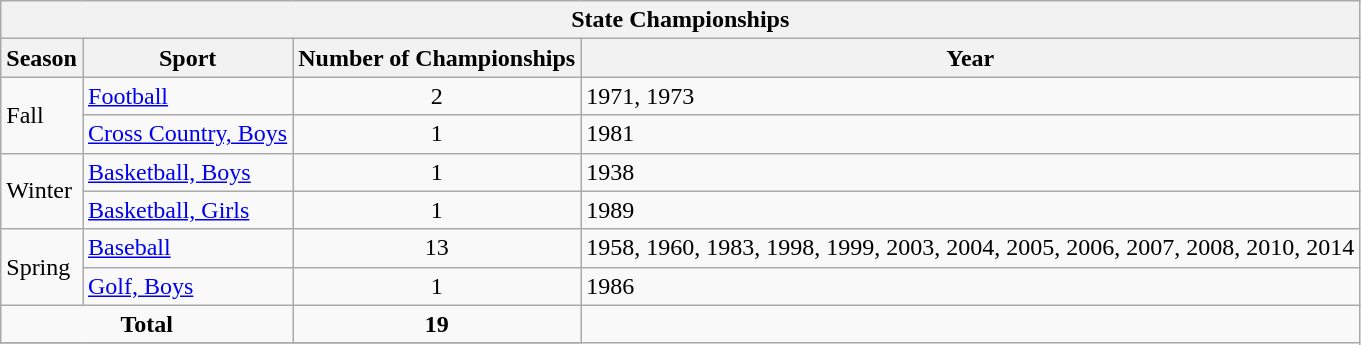<table class="wikitable">
<tr>
<th colspan="4">State Championships</th>
</tr>
<tr>
<th>Season</th>
<th>Sport</th>
<th>Number of Championships</th>
<th>Year</th>
</tr>
<tr>
<td rowspan="2">Fall</td>
<td><a href='#'>Football</a></td>
<td align="center">2</td>
<td>1971, 1973</td>
</tr>
<tr>
<td><a href='#'>Cross Country, Boys</a></td>
<td align="center">1</td>
<td>1981</td>
</tr>
<tr>
<td rowspan="2">Winter</td>
<td><a href='#'>Basketball, Boys</a></td>
<td align="center">1</td>
<td>1938</td>
</tr>
<tr>
<td><a href='#'>Basketball, Girls</a></td>
<td align="center">1</td>
<td>1989</td>
</tr>
<tr>
<td rowspan="2">Spring</td>
<td><a href='#'>Baseball</a></td>
<td align="center">13</td>
<td>1958, 1960, 1983, 1998, 1999, 2003, 2004, 2005, 2006, 2007, 2008, 2010, 2014</td>
</tr>
<tr>
<td><a href='#'>Golf, Boys</a></td>
<td align="center">1</td>
<td>1986</td>
</tr>
<tr>
<td align="center" colspan="2"><strong>Total</strong></td>
<td align="center"><strong>19</strong></td>
</tr>
<tr>
</tr>
</table>
